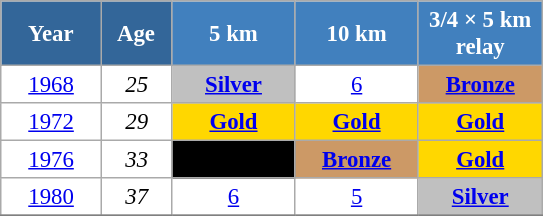<table class="wikitable" style="font-size:95%; text-align:center; border:grey solid 1px; border-collapse:collapse; background:#ffffff;">
<tr>
<th style="background-color:#369; color:white; width:60px;"> Year </th>
<th style="background-color:#369; color:white; width:40px;"> Age </th>
<th style="background-color:#4180be; color:white; width:75px;"> 5 km </th>
<th style="background-color:#4180be; color:white; width:75px;"> 10 km </th>
<th style="background-color:#4180be; color:white; width:75px;"> 3/4 × 5 km <br> relay </th>
</tr>
<tr>
<td><a href='#'>1968</a></td>
<td><em>25</em></td>
<td style="background:silver;"><a href='#'><strong>Silver</strong></a></td>
<td><a href='#'>6</a></td>
<td bgcolor="cc9966"><a href='#'><strong>Bronze</strong></a></td>
</tr>
<tr>
<td><a href='#'>1972</a></td>
<td><em>29</em></td>
<td style="background:gold;"><a href='#'><strong>Gold</strong></a></td>
<td style="background:gold;"><a href='#'><strong>Gold</strong></a></td>
<td style="background:gold;"><a href='#'><strong>Gold</strong></a></td>
</tr>
<tr>
<td><a href='#'>1976</a></td>
<td><em>33</em></td>
<td style="background:#000; color:#fff;"><a href='#'><span></span></a></td>
<td bgcolor="cc9966"><a href='#'><strong>Bronze</strong></a></td>
<td style="background:gold;"><a href='#'><strong>Gold</strong></a></td>
</tr>
<tr>
<td><a href='#'>1980</a></td>
<td><em>37</em></td>
<td><a href='#'>6</a></td>
<td><a href='#'>5</a></td>
<td style="background:silver;"><a href='#'><strong>Silver</strong></a></td>
</tr>
<tr>
</tr>
</table>
